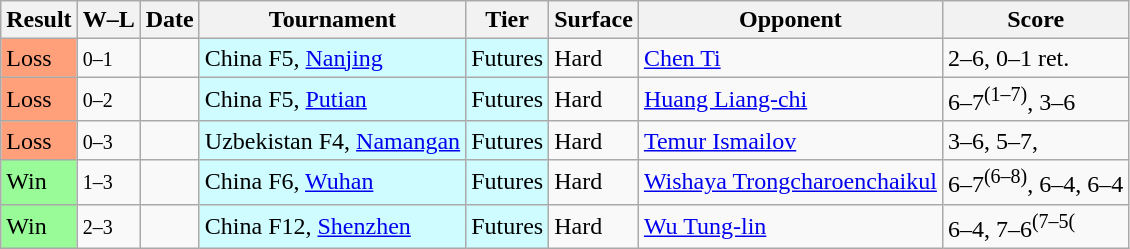<table class="sortable wikitable">
<tr>
<th>Result</th>
<th class="unsortable">W–L</th>
<th>Date</th>
<th>Tournament</th>
<th>Tier</th>
<th>Surface</th>
<th>Opponent</th>
<th class="unsortable">Score</th>
</tr>
<tr>
<td bgcolor=FFA07A>Loss</td>
<td><small>0–1</small></td>
<td></td>
<td style="background:#cffcff;">China F5, <a href='#'>Nanjing</a></td>
<td style="background:#cffcff;">Futures</td>
<td>Hard</td>
<td> <a href='#'>Chen Ti</a></td>
<td>2–6, 0–1 ret.</td>
</tr>
<tr>
<td bgcolor=FFA07A>Loss</td>
<td><small>0–2</small></td>
<td></td>
<td style="background:#cffcff;">China F5, <a href='#'>Putian</a></td>
<td style="background:#cffcff;">Futures</td>
<td>Hard</td>
<td> <a href='#'>Huang Liang-chi</a></td>
<td>6–7<sup>(1–7)</sup>, 3–6</td>
</tr>
<tr>
<td bgcolor=FFA07A>Loss</td>
<td><small>0–3</small></td>
<td></td>
<td style="background:#cffcff;">Uzbekistan F4, <a href='#'>Namangan</a></td>
<td style="background:#cffcff;">Futures</td>
<td>Hard</td>
<td> <a href='#'>Temur Ismailov</a></td>
<td>3–6, 5–7,</td>
</tr>
<tr>
<td bgcolor=98FB98>Win</td>
<td><small>1–3</small></td>
<td></td>
<td style="background:#cffcff;">China F6, <a href='#'>Wuhan</a></td>
<td style="background:#cffcff;">Futures</td>
<td>Hard</td>
<td> <a href='#'>Wishaya Trongcharoenchaikul</a></td>
<td>6–7<sup>(6–8)</sup>, 6–4, 6–4</td>
</tr>
<tr>
<td bgcolor=98FB98>Win</td>
<td><small>2–3</small></td>
<td></td>
<td style="background:#cffcff;">China F12, <a href='#'>Shenzhen</a></td>
<td style="background:#cffcff;">Futures</td>
<td>Hard</td>
<td> <a href='#'>Wu Tung-lin</a></td>
<td>6–4, 7–6<sup>(7–5(</sup></td>
</tr>
</table>
